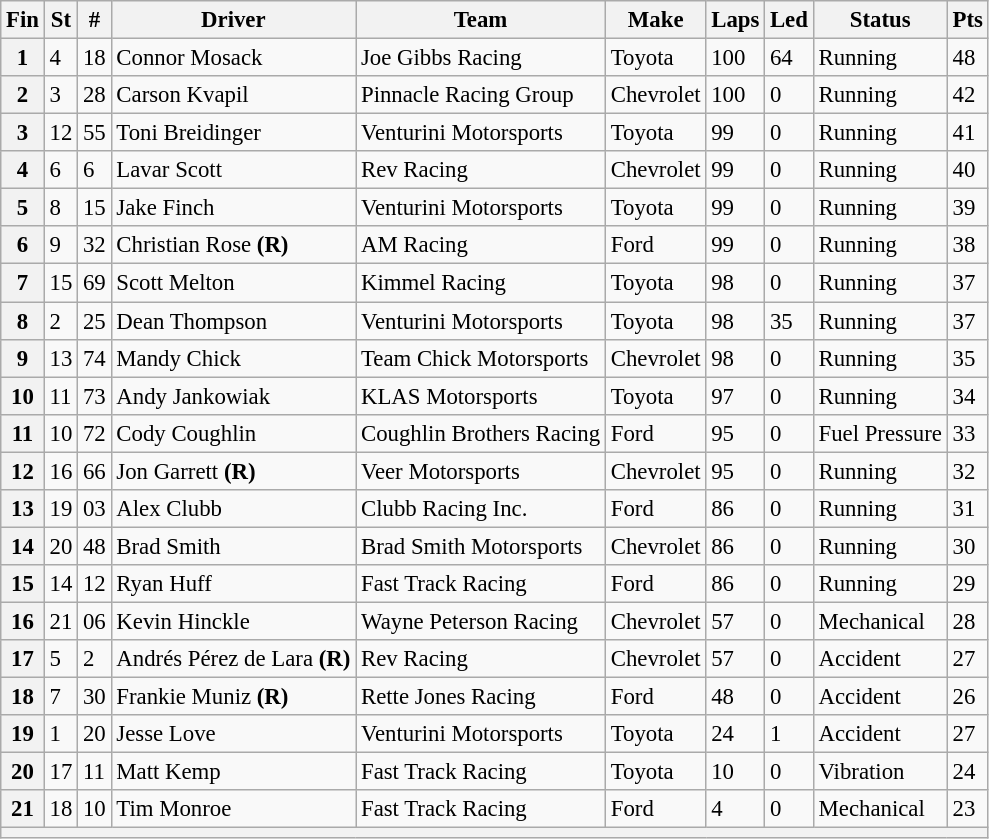<table class="wikitable" style="font-size:95%">
<tr>
<th>Fin</th>
<th>St</th>
<th>#</th>
<th>Driver</th>
<th>Team</th>
<th>Make</th>
<th>Laps</th>
<th>Led</th>
<th>Status</th>
<th>Pts</th>
</tr>
<tr>
<th>1</th>
<td>4</td>
<td>18</td>
<td>Connor Mosack</td>
<td>Joe Gibbs Racing</td>
<td>Toyota</td>
<td>100</td>
<td>64</td>
<td>Running</td>
<td>48</td>
</tr>
<tr>
<th>2</th>
<td>3</td>
<td>28</td>
<td>Carson Kvapil</td>
<td>Pinnacle Racing Group</td>
<td>Chevrolet</td>
<td>100</td>
<td>0</td>
<td>Running</td>
<td>42</td>
</tr>
<tr>
<th>3</th>
<td>12</td>
<td>55</td>
<td>Toni Breidinger</td>
<td>Venturini Motorsports</td>
<td>Toyota</td>
<td>99</td>
<td>0</td>
<td>Running</td>
<td>41</td>
</tr>
<tr>
<th>4</th>
<td>6</td>
<td>6</td>
<td>Lavar Scott</td>
<td>Rev Racing</td>
<td>Chevrolet</td>
<td>99</td>
<td>0</td>
<td>Running</td>
<td>40</td>
</tr>
<tr>
<th>5</th>
<td>8</td>
<td>15</td>
<td>Jake Finch</td>
<td>Venturini Motorsports</td>
<td>Toyota</td>
<td>99</td>
<td>0</td>
<td>Running</td>
<td>39</td>
</tr>
<tr>
<th>6</th>
<td>9</td>
<td>32</td>
<td>Christian Rose <strong>(R)</strong></td>
<td>AM Racing</td>
<td>Ford</td>
<td>99</td>
<td>0</td>
<td>Running</td>
<td>38</td>
</tr>
<tr>
<th>7</th>
<td>15</td>
<td>69</td>
<td>Scott Melton</td>
<td>Kimmel Racing</td>
<td>Toyota</td>
<td>98</td>
<td>0</td>
<td>Running</td>
<td>37</td>
</tr>
<tr>
<th>8</th>
<td>2</td>
<td>25</td>
<td>Dean Thompson</td>
<td>Venturini Motorsports</td>
<td>Toyota</td>
<td>98</td>
<td>35</td>
<td>Running</td>
<td>37</td>
</tr>
<tr>
<th>9</th>
<td>13</td>
<td>74</td>
<td>Mandy Chick</td>
<td>Team Chick Motorsports</td>
<td>Chevrolet</td>
<td>98</td>
<td>0</td>
<td>Running</td>
<td>35</td>
</tr>
<tr>
<th>10</th>
<td>11</td>
<td>73</td>
<td>Andy Jankowiak</td>
<td>KLAS Motorsports</td>
<td>Toyota</td>
<td>97</td>
<td>0</td>
<td>Running</td>
<td>34</td>
</tr>
<tr>
<th>11</th>
<td>10</td>
<td>72</td>
<td>Cody Coughlin</td>
<td>Coughlin Brothers Racing</td>
<td>Ford</td>
<td>95</td>
<td>0</td>
<td>Fuel Pressure</td>
<td>33</td>
</tr>
<tr>
<th>12</th>
<td>16</td>
<td>66</td>
<td>Jon Garrett <strong>(R)</strong></td>
<td>Veer Motorsports</td>
<td>Chevrolet</td>
<td>95</td>
<td>0</td>
<td>Running</td>
<td>32</td>
</tr>
<tr>
<th>13</th>
<td>19</td>
<td>03</td>
<td>Alex Clubb</td>
<td>Clubb Racing Inc.</td>
<td>Ford</td>
<td>86</td>
<td>0</td>
<td>Running</td>
<td>31</td>
</tr>
<tr>
<th>14</th>
<td>20</td>
<td>48</td>
<td>Brad Smith</td>
<td>Brad Smith Motorsports</td>
<td>Chevrolet</td>
<td>86</td>
<td>0</td>
<td>Running</td>
<td>30</td>
</tr>
<tr>
<th>15</th>
<td>14</td>
<td>12</td>
<td>Ryan Huff</td>
<td>Fast Track Racing</td>
<td>Ford</td>
<td>86</td>
<td>0</td>
<td>Running</td>
<td>29</td>
</tr>
<tr>
<th>16</th>
<td>21</td>
<td>06</td>
<td>Kevin Hinckle</td>
<td>Wayne Peterson Racing</td>
<td>Chevrolet</td>
<td>57</td>
<td>0</td>
<td>Mechanical</td>
<td>28</td>
</tr>
<tr>
<th>17</th>
<td>5</td>
<td>2</td>
<td>Andrés Pérez de Lara <strong>(R)</strong></td>
<td>Rev Racing</td>
<td>Chevrolet</td>
<td>57</td>
<td>0</td>
<td>Accident</td>
<td>27</td>
</tr>
<tr>
<th>18</th>
<td>7</td>
<td>30</td>
<td>Frankie Muniz <strong>(R)</strong></td>
<td>Rette Jones Racing</td>
<td>Ford</td>
<td>48</td>
<td>0</td>
<td>Accident</td>
<td>26</td>
</tr>
<tr>
<th>19</th>
<td>1</td>
<td>20</td>
<td>Jesse Love</td>
<td>Venturini Motorsports</td>
<td>Toyota</td>
<td>24</td>
<td>1</td>
<td>Accident</td>
<td>27</td>
</tr>
<tr>
<th>20</th>
<td>17</td>
<td>11</td>
<td>Matt Kemp</td>
<td>Fast Track Racing</td>
<td>Toyota</td>
<td>10</td>
<td>0</td>
<td>Vibration</td>
<td>24</td>
</tr>
<tr>
<th>21</th>
<td>18</td>
<td>10</td>
<td>Tim Monroe</td>
<td>Fast Track Racing</td>
<td>Ford</td>
<td>4</td>
<td>0</td>
<td>Mechanical</td>
<td>23</td>
</tr>
<tr>
<th colspan="10"></th>
</tr>
</table>
